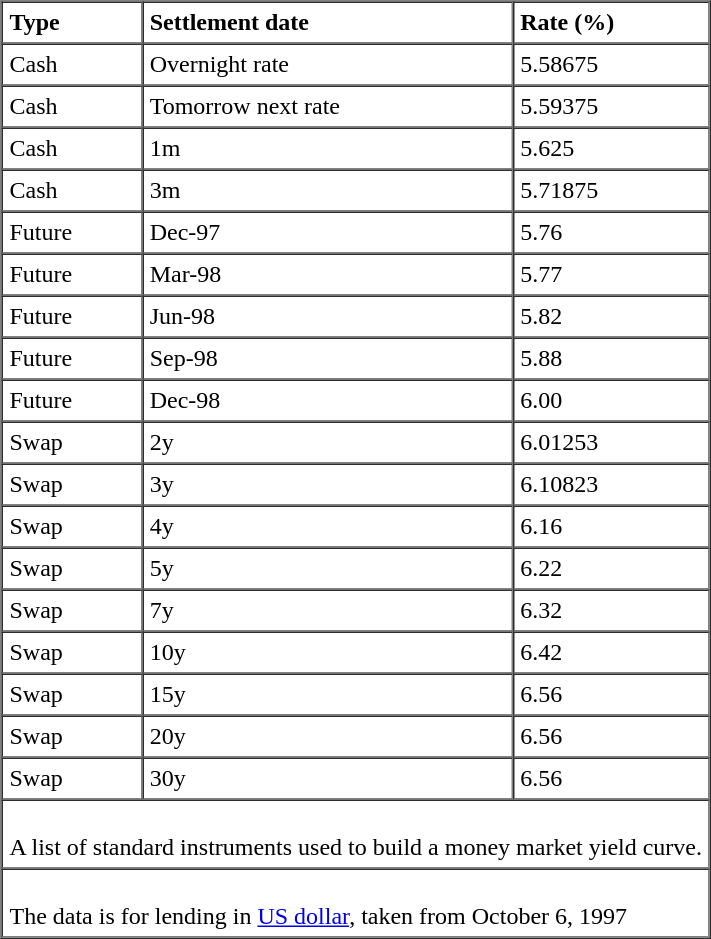<table class="toccolours" border="1" cellpadding="4" cellspacing="0" align="right" style="margin: 0em 1em 0em 1em;">
<tr>
<td><strong>Type</strong></td>
<td><strong>Settlement date</strong></td>
<td><strong>Rate (%)</strong></td>
</tr>
<tr>
<td>Cash</td>
<td>Overnight rate</td>
<td>5.58675</td>
</tr>
<tr>
<td>Cash</td>
<td>Tomorrow next rate</td>
<td>5.59375</td>
</tr>
<tr>
<td>Cash</td>
<td>1m</td>
<td>5.625</td>
</tr>
<tr>
<td>Cash</td>
<td>3m</td>
<td>5.71875</td>
</tr>
<tr>
<td>Future</td>
<td>Dec-97</td>
<td>5.76</td>
</tr>
<tr>
<td>Future</td>
<td>Mar-98</td>
<td>5.77</td>
</tr>
<tr>
<td>Future</td>
<td>Jun-98</td>
<td>5.82</td>
</tr>
<tr>
<td>Future</td>
<td>Sep-98</td>
<td>5.88</td>
</tr>
<tr>
<td>Future</td>
<td>Dec-98</td>
<td>6.00</td>
</tr>
<tr>
<td>Swap</td>
<td>2y</td>
<td>6.01253</td>
</tr>
<tr>
<td>Swap</td>
<td>3y</td>
<td>6.10823</td>
</tr>
<tr>
<td>Swap</td>
<td>4y</td>
<td>6.16</td>
</tr>
<tr>
<td>Swap</td>
<td>5y</td>
<td>6.22</td>
</tr>
<tr>
<td>Swap</td>
<td>7y</td>
<td>6.32</td>
</tr>
<tr>
<td>Swap</td>
<td>10y</td>
<td>6.42</td>
</tr>
<tr>
<td>Swap</td>
<td>15y</td>
<td>6.56</td>
</tr>
<tr>
<td>Swap</td>
<td>20y</td>
<td>6.56</td>
</tr>
<tr>
<td>Swap</td>
<td>30y</td>
<td>6.56</td>
</tr>
<tr>
<td colspan="3"><br>A list of standard instruments used to build a money market yield curve.</td>
</tr>
<tr>
<td colspan="3"><br>The data is for lending in <a href='#'>US dollar</a>, taken from October 6, 1997</td>
</tr>
</table>
